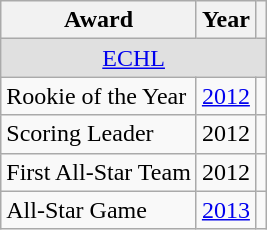<table class="wikitable">
<tr>
<th>Award</th>
<th>Year</th>
<th></th>
</tr>
<tr ALIGN="center" bgcolor="#e0e0e0">
<td colspan="3"><a href='#'>ECHL</a></td>
</tr>
<tr>
<td>Rookie of the Year</td>
<td><a href='#'>2012</a></td>
<td></td>
</tr>
<tr>
<td>Scoring Leader</td>
<td>2012</td>
<td></td>
</tr>
<tr>
<td>First All-Star Team</td>
<td>2012</td>
<td></td>
</tr>
<tr>
<td>All-Star Game</td>
<td><a href='#'>2013</a></td>
<td></td>
</tr>
</table>
